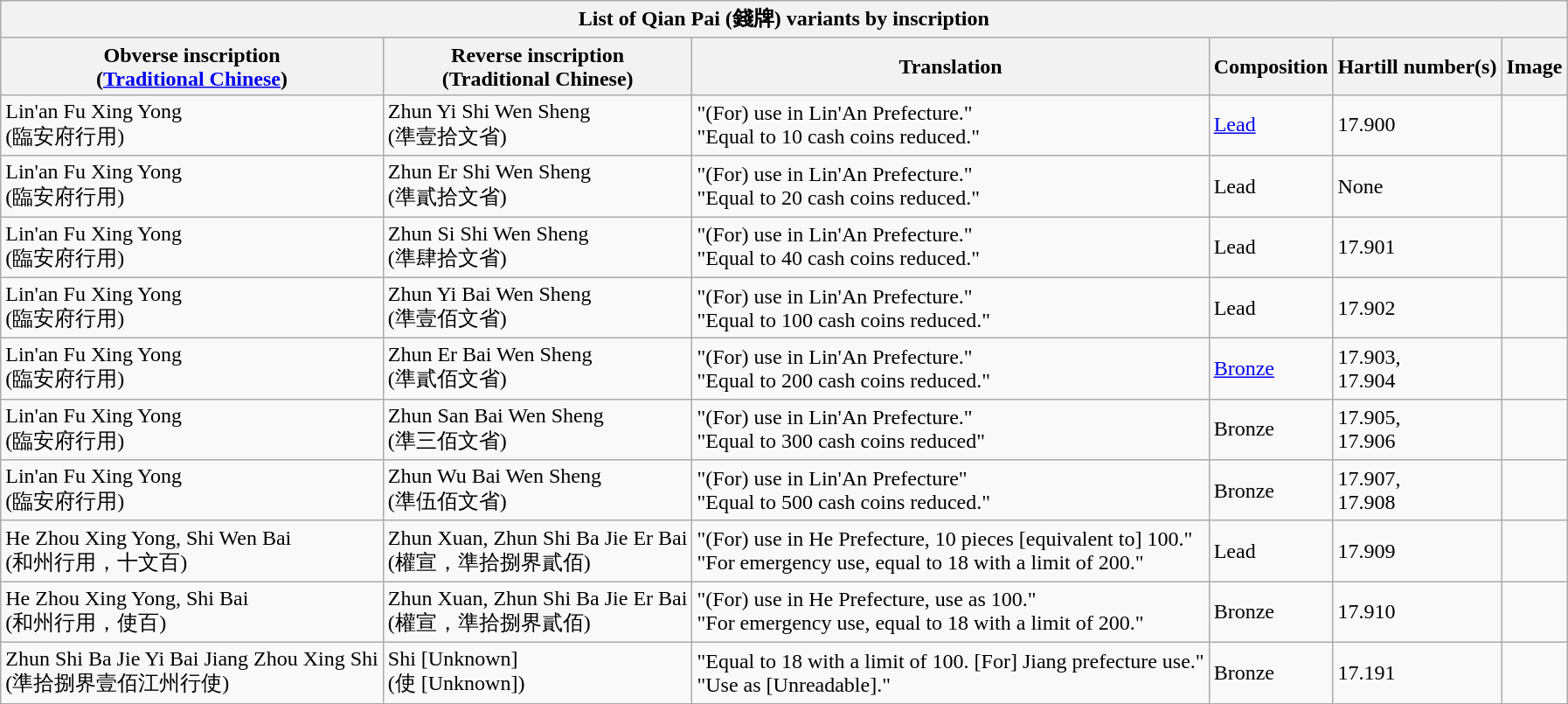<table class="wikitable" style="font-size: 100%">
<tr>
<th colspan=6>List of Qian Pai (錢牌) variants by inscription</th>
</tr>
<tr>
<th>Obverse inscription<br>(<a href='#'>Traditional Chinese</a>)</th>
<th>Reverse inscription<br>(Traditional Chinese)</th>
<th>Translation</th>
<th>Composition</th>
<th>Hartill number(s)</th>
<th>Image</th>
</tr>
<tr>
<td>Lin'an Fu Xing Yong<br>(臨安府行用)</td>
<td>Zhun Yi Shi Wen Sheng<br>(準壹拾文省)</td>
<td>"(For) use in Lin'An Prefecture."<br>"Equal to 10 cash coins reduced."</td>
<td><a href='#'>Lead</a></td>
<td>17.900</td>
<td></td>
</tr>
<tr>
<td>Lin'an Fu Xing Yong<br>(臨安府行用)</td>
<td>Zhun Er Shi Wen Sheng<br>(準貳拾文省)</td>
<td>"(For) use in Lin'An Prefecture."<br>"Equal to 20 cash coins reduced."</td>
<td>Lead</td>
<td>None</td>
<td></td>
</tr>
<tr>
<td>Lin'an Fu Xing Yong<br>(臨安府行用)</td>
<td>Zhun Si Shi Wen Sheng<br>(準肆拾文省)</td>
<td>"(For) use in Lin'An Prefecture."<br>"Equal to 40 cash coins reduced."</td>
<td>Lead</td>
<td>17.901</td>
<td></td>
</tr>
<tr>
<td>Lin'an Fu Xing Yong<br>(臨安府行用)</td>
<td>Zhun Yi Bai Wen Sheng<br>(準壹佰文省)</td>
<td>"(For) use in Lin'An Prefecture."<br>"Equal to 100 cash coins reduced."</td>
<td>Lead</td>
<td>17.902</td>
<td></td>
</tr>
<tr>
<td>Lin'an Fu Xing Yong<br>(臨安府行用)</td>
<td>Zhun Er Bai Wen Sheng<br>(準貳佰文省)</td>
<td>"(For) use in Lin'An Prefecture."<br>"Equal to 200 cash coins reduced."</td>
<td><a href='#'>Bronze</a></td>
<td>17.903,<br>17.904</td>
<td></td>
</tr>
<tr>
<td>Lin'an Fu Xing Yong<br>(臨安府行用)</td>
<td>Zhun San Bai Wen Sheng<br>(準三佰文省)</td>
<td>"(For) use in Lin'An Prefecture."<br>"Equal to 300 cash coins reduced"</td>
<td>Bronze</td>
<td>17.905,<br>17.906</td>
<td></td>
</tr>
<tr>
<td>Lin'an Fu Xing Yong<br>(臨安府行用)</td>
<td>Zhun Wu Bai Wen Sheng<br>(準伍佰文省)</td>
<td>"(For) use in Lin'An Prefecture"<br>"Equal to 500 cash coins reduced."</td>
<td>Bronze</td>
<td>17.907,<br>17.908</td>
<td></td>
</tr>
<tr>
<td>He Zhou Xing Yong, Shi Wen Bai<br>(和州行用，十文百)</td>
<td>Zhun Xuan, Zhun Shi Ba Jie Er Bai<br>(權宣，準拾捌界貳佰)</td>
<td>"(For) use in He Prefecture, 10 pieces [equivalent to] 100."<br>"For emergency use, equal to 18 with a limit of 200."</td>
<td>Lead</td>
<td>17.909</td>
<td></td>
</tr>
<tr>
<td>He Zhou Xing Yong, Shi Bai<br>(和州行用，使百)</td>
<td>Zhun Xuan, Zhun Shi Ba Jie Er Bai<br>(權宣，準拾捌界貳佰)</td>
<td>"(For) use in He Prefecture, use as 100."<br>"For emergency use, equal to 18 with a limit of 200."</td>
<td>Bronze</td>
<td>17.910</td>
<td></td>
</tr>
<tr>
<td>Zhun Shi Ba Jie Yi Bai Jiang Zhou Xing Shi<br>(準拾捌界壹佰江州行使)</td>
<td>Shi [Unknown]<br>(使 [Unknown])</td>
<td>"Equal to 18 with a limit of 100. [For] Jiang prefecture use."<br>"Use as [Unreadable]."</td>
<td>Bronze</td>
<td>17.191</td>
<td></td>
</tr>
</table>
